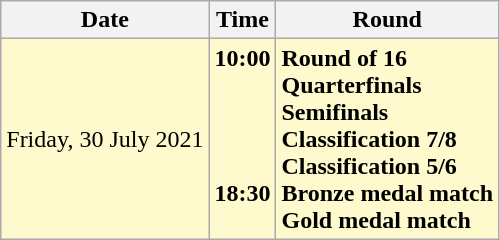<table class="wikitable">
<tr>
<th>Date</th>
<th>Time</th>
<th>Round</th>
</tr>
<tr style=background:lemonchiffon>
<td>Friday, 30 July 2021</td>
<td><strong>10:00</strong><br> <br> <br> <br> <br><strong>18:30</strong><br> </td>
<td><strong>Round of 16</strong><br><strong>Quarterfinals</strong><br><strong>Semifinals</strong><br><strong>Classification 7/8</strong><br><strong>Classification 5/6</strong><br><strong>Bronze medal match</strong><br><strong>Gold medal match</strong></td>
</tr>
</table>
